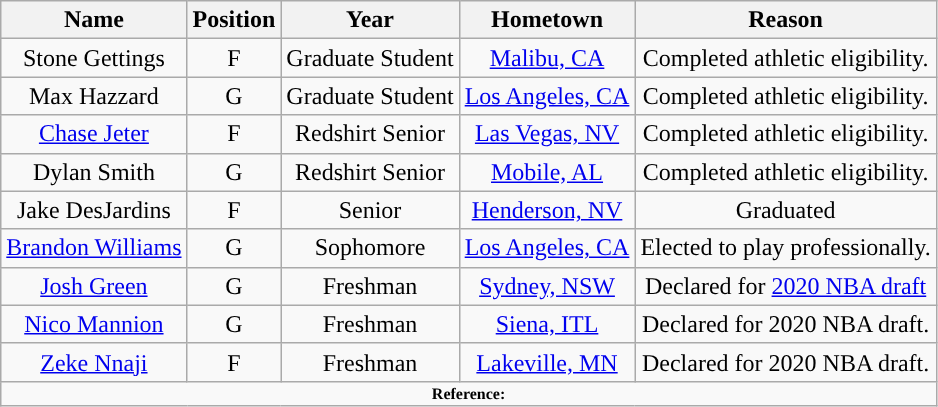<table class="wikitable" style="text-align: center">
<tr align=center>
<th>Name</th>
<th>Position</th>
<th>Year</th>
<th>Hometown</th>
<th>Reason</th>
</tr>
<tr>
<td>Stone Gettings</td>
<td>F</td>
<td>Graduate Student</td>
<td><a href='#'>Malibu, CA</a></td>
<td>Completed athletic eligibility.</td>
</tr>
<tr>
<td>Max Hazzard</td>
<td>G</td>
<td>Graduate Student</td>
<td><a href='#'>Los Angeles, CA</a></td>
<td>Completed athletic eligibility.</td>
</tr>
<tr>
<td><a href='#'>Chase Jeter</a></td>
<td>F</td>
<td>Redshirt Senior</td>
<td><a href='#'>Las Vegas, NV</a></td>
<td>Completed athletic eligibility.</td>
</tr>
<tr>
<td>Dylan Smith</td>
<td>G</td>
<td>Redshirt Senior</td>
<td><a href='#'>Mobile, AL</a></td>
<td>Completed athletic eligibility.</td>
</tr>
<tr>
<td>Jake DesJardins</td>
<td>F</td>
<td>Senior</td>
<td><a href='#'>Henderson, NV</a></td>
<td>Graduated</td>
</tr>
<tr>
<td><a href='#'>Brandon Williams</a></td>
<td>G</td>
<td>Sophomore</td>
<td><a href='#'>Los Angeles, CA</a></td>
<td>Elected to play professionally.</td>
</tr>
<tr>
<td><a href='#'>Josh Green</a></td>
<td>G</td>
<td>Freshman</td>
<td><a href='#'>Sydney, NSW</a></td>
<td>Declared for <a href='#'>2020 NBA draft</a></td>
</tr>
<tr>
<td><a href='#'>Nico Mannion</a></td>
<td>G</td>
<td>Freshman</td>
<td><a href='#'>Siena, ITL</a></td>
<td>Declared for 2020 NBA draft.</td>
</tr>
<tr>
<td><a href='#'>Zeke Nnaji</a></td>
<td>F</td>
<td>Freshman</td>
<td><a href='#'>Lakeville, MN</a></td>
<td>Declared for 2020 NBA draft.</td>
</tr>
<tr>
<td colspan="7" style="font-size:8pt; text-align:center;"><strong>Reference:</strong></td>
</tr>
</table>
